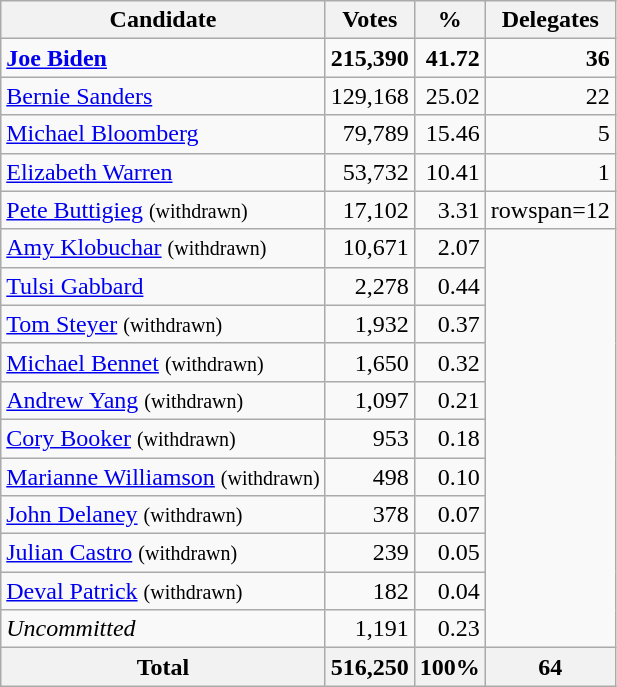<table class="wikitable sortable" style="text-align:right;">
<tr>
<th>Candidate</th>
<th>Votes</th>
<th>%</th>
<th>Delegates</th>
</tr>
<tr>
<td style="text-align:left;" data-sort-value="Biden, Joe"><strong><a href='#'>Joe Biden</a></strong></td>
<td><strong>215,390</strong></td>
<td><strong>41.72</strong></td>
<td><strong>36</strong></td>
</tr>
<tr>
<td style="text-align:left;" data-sort-value="Sanders, Bernie"><a href='#'>Bernie Sanders</a></td>
<td>129,168</td>
<td>25.02</td>
<td>22</td>
</tr>
<tr>
<td style="text-align:left;" data-sort-value="Bloomberg, Michael"><a href='#'>Michael Bloomberg</a></td>
<td>79,789</td>
<td>15.46</td>
<td>5</td>
</tr>
<tr>
<td style="text-align:left;" data-sort-value="Warren, Elizabeth"><a href='#'>Elizabeth Warren</a></td>
<td>53,732</td>
<td>10.41</td>
<td>1</td>
</tr>
<tr>
<td style="text-align:left;" data-sort-value="Buttigieg, Pete"><a href='#'>Pete Buttigieg</a> <small>(withdrawn)</small></td>
<td>17,102</td>
<td>3.31</td>
<td>rowspan=12 </td>
</tr>
<tr>
<td style="text-align:left;" data-sort-value="Klobuchar, Amy"><a href='#'>Amy Klobuchar</a> <small>(withdrawn)</small></td>
<td>10,671</td>
<td>2.07</td>
</tr>
<tr>
<td style="text-align:left;" data-sort-value="Gabbard, Tulsi"><a href='#'>Tulsi Gabbard</a></td>
<td>2,278</td>
<td>0.44</td>
</tr>
<tr>
<td style="text-align:left;" data-sort-value="Steyer, Tom"><a href='#'>Tom Steyer</a> <small>(withdrawn)</small></td>
<td>1,932</td>
<td>0.37</td>
</tr>
<tr>
<td style="text-align:left;" data-sort-value="Bennet, Michael"><a href='#'>Michael Bennet</a> <small>(withdrawn)</small></td>
<td>1,650</td>
<td>0.32</td>
</tr>
<tr>
<td style="text-align:left;" data-sort-value="Yang, Andrew"><a href='#'>Andrew Yang</a> <small>(withdrawn)</small></td>
<td>1,097</td>
<td>0.21</td>
</tr>
<tr>
<td style="text-align:left;" data-sort-value="Booker, Cory"><a href='#'>Cory Booker</a> <small>(withdrawn)</small></td>
<td>953</td>
<td>0.18</td>
</tr>
<tr>
<td style="text-align:left;" data-sort-value="Williamson, Marianne"><a href='#'>Marianne Williamson</a> <small>(withdrawn)</small></td>
<td>498</td>
<td>0.10</td>
</tr>
<tr>
<td style="text-align:left;" data-sort-value="Delaney, John"><a href='#'>John Delaney</a> <small>(withdrawn)</small></td>
<td>378</td>
<td>0.07</td>
</tr>
<tr>
<td style="text-align:left;" data-sort-value="Castro, Julian"><a href='#'>Julian Castro</a> <small>(withdrawn)</small></td>
<td>239</td>
<td>0.05</td>
</tr>
<tr>
<td style="text-align:left;" data-sort-value="Patrick, Deval"><a href='#'>Deval Patrick</a> <small>(withdrawn)</small></td>
<td>182</td>
<td>0.04</td>
</tr>
<tr>
<td style="text-align:left;" data-sort-value="ZZ"><em>Uncommitted</em></td>
<td>1,191</td>
<td>0.23</td>
</tr>
<tr>
<th>Total</th>
<th>516,250</th>
<th>100%</th>
<th>64</th>
</tr>
</table>
